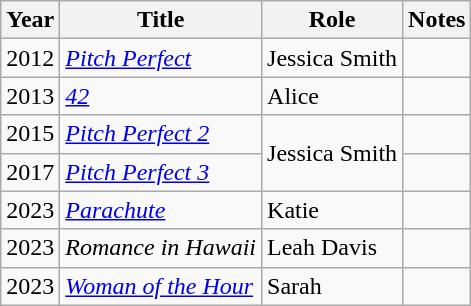<table class="wikitable sortable">
<tr>
<th>Year</th>
<th>Title</th>
<th>Role</th>
<th class="unsortable">Notes</th>
</tr>
<tr>
<td>2012</td>
<td><em><a href='#'>Pitch Perfect</a></em></td>
<td>Jessica Smith</td>
<td></td>
</tr>
<tr>
<td>2013</td>
<td><em><a href='#'>42</a></em></td>
<td>Alice</td>
<td></td>
</tr>
<tr>
<td>2015</td>
<td><em><a href='#'>Pitch Perfect 2</a></em></td>
<td rowspan="2">Jessica Smith</td>
<td></td>
</tr>
<tr>
<td>2017</td>
<td><em><a href='#'>Pitch Perfect 3</a></em></td>
<td></td>
</tr>
<tr>
<td>2023</td>
<td><em><a href='#'>Parachute</a></em></td>
<td>Katie</td>
<td></td>
</tr>
<tr>
<td>2023</td>
<td><em>Romance in Hawaii</em></td>
<td>Leah Davis</td>
<td></td>
</tr>
<tr>
<td>2023</td>
<td><em><a href='#'>Woman of the Hour</a></em></td>
<td>Sarah</td>
<td></td>
</tr>
</table>
